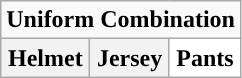<table class="wikitable">
<tr>
<td align="center" Colspan="3"><strong>Uniform Combination</strong></td>
</tr>
<tr align="center">
<th>Helmet</th>
<th>Jersey</th>
<th style="background:#FFFFFF;">Pants</th>
</tr>
</table>
